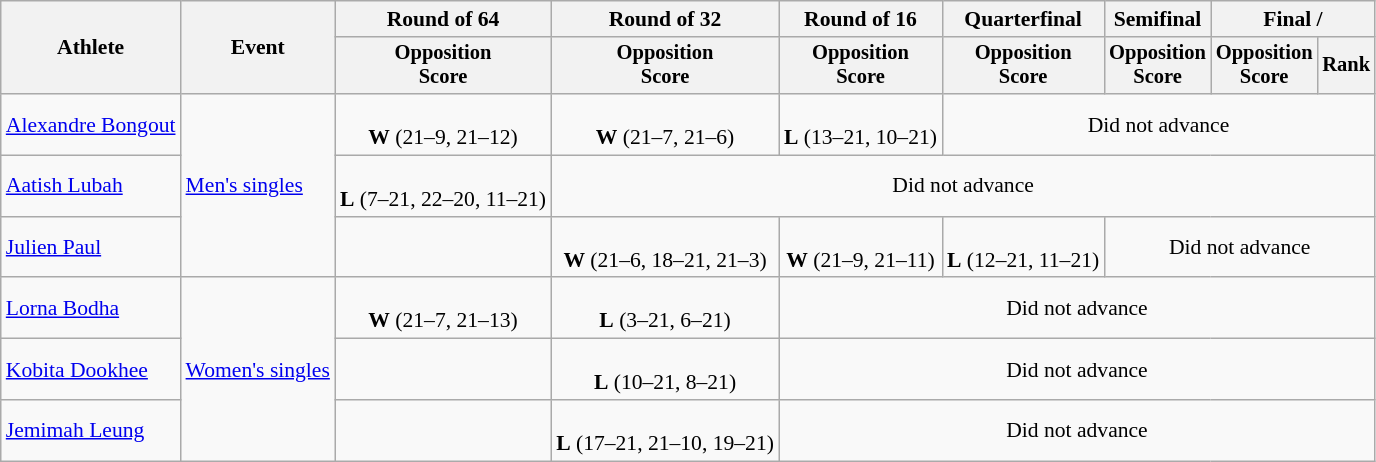<table class=wikitable style="font-size:90%">
<tr>
<th rowspan=2>Athlete</th>
<th rowspan=2>Event</th>
<th>Round of 64</th>
<th>Round of 32</th>
<th>Round of 16</th>
<th>Quarterfinal</th>
<th>Semifinal</th>
<th colspan=2>Final / </th>
</tr>
<tr style="font-size:95%">
<th>Opposition<br>Score</th>
<th>Opposition<br>Score</th>
<th>Opposition<br>Score</th>
<th>Opposition<br>Score</th>
<th>Opposition<br>Score</th>
<th>Opposition<br>Score</th>
<th>Rank</th>
</tr>
<tr align=center>
<td align=left><a href='#'>Alexandre Bongout</a></td>
<td align=left rowspan=3><a href='#'>Men's singles</a></td>
<td><br><strong>W</strong> (21–9, 21–12)</td>
<td><br><strong>W</strong> (21–7, 21–6)</td>
<td><br><strong>L</strong> (13–21, 10–21)</td>
<td colspan=4>Did not advance</td>
</tr>
<tr align=center>
<td align=left><a href='#'>Aatish Lubah</a></td>
<td><br><strong>L</strong> (7–21, 22–20, 11–21)</td>
<td colspan=6>Did not advance</td>
</tr>
<tr align=center>
<td align=left><a href='#'>Julien Paul</a></td>
<td></td>
<td><br><strong>W</strong> (21–6, 18–21, 21–3)</td>
<td><br><strong>W</strong> (21–9, 21–11)</td>
<td><br><strong>L</strong> (12–21, 11–21)</td>
<td colspan=3>Did not advance</td>
</tr>
<tr align=center>
<td align=left><a href='#'>Lorna Bodha</a></td>
<td align=left rowspan=3><a href='#'>Women's singles</a></td>
<td><br><strong>W</strong> (21–7, 21–13)</td>
<td><br><strong>L</strong> (3–21, 6–21)</td>
<td colspan=5>Did not advance</td>
</tr>
<tr align=center>
<td align=left><a href='#'>Kobita Dookhee</a></td>
<td></td>
<td><br><strong>L</strong> (10–21, 8–21)</td>
<td colspan=5>Did not advance</td>
</tr>
<tr align=center>
<td align=left><a href='#'>Jemimah Leung</a></td>
<td></td>
<td><br><strong>L</strong> (17–21, 21–10, 19–21)</td>
<td colspan=5>Did not advance</td>
</tr>
</table>
